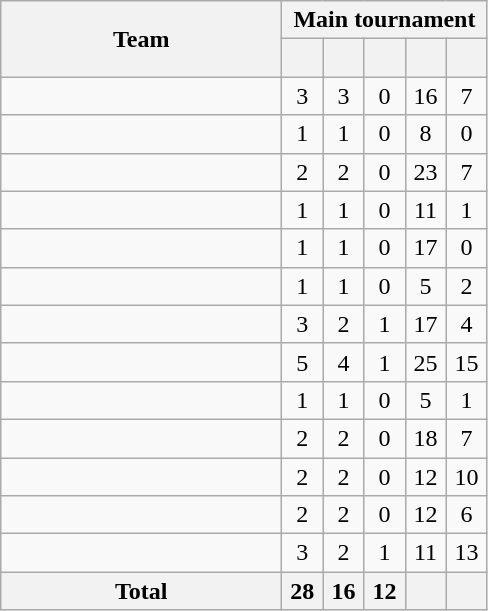<table class="wikitable">
<tr>
<th rowspan="2" style="width:180px;">Team<br></th>
<th colspan=5>Main tournament</th>
</tr>
<tr>
<th width=20><br></th>
<th width=20><br></th>
<th width=20><br></th>
<th width=20><br></th>
<th width=20><br></th>
</tr>
<tr style="text-align:center;">
<td style="text-align:left;"></td>
<td>3</td>
<td>3</td>
<td>0</td>
<td>16</td>
<td>7</td>
</tr>
<tr style="text-align:center;">
<td style="text-align:left;"></td>
<td>1</td>
<td>1</td>
<td>0</td>
<td>8</td>
<td>0</td>
</tr>
<tr style="text-align:center;">
<td style="text-align:left;"></td>
<td>2</td>
<td>2</td>
<td>0</td>
<td>23</td>
<td>7</td>
</tr>
<tr style="text-align:center;">
<td style="text-align:left;"></td>
<td>1</td>
<td>1</td>
<td>0</td>
<td>11</td>
<td>1</td>
</tr>
<tr style="text-align:center;">
<td style="text-align:left;"></td>
<td>1</td>
<td>1</td>
<td>0</td>
<td>17</td>
<td>0</td>
</tr>
<tr style="text-align:center;">
<td style="text-align:left;"></td>
<td>1</td>
<td>1</td>
<td>0</td>
<td>5</td>
<td>2</td>
</tr>
<tr style="text-align:center;">
<td style="text-align:left;"></td>
<td>3</td>
<td>2</td>
<td>1</td>
<td>17</td>
<td>4</td>
</tr>
<tr style="text-align:center;">
<td style="text-align:left;"></td>
<td>5</td>
<td>4</td>
<td>1</td>
<td>25</td>
<td>15</td>
</tr>
<tr style="text-align:center;">
<td style="text-align:left;"></td>
<td>1</td>
<td>1</td>
<td>0</td>
<td>5</td>
<td>1</td>
</tr>
<tr style="text-align:center;">
<td style="text-align:left;"></td>
<td>2</td>
<td>2</td>
<td>0</td>
<td>18</td>
<td>7</td>
</tr>
<tr style="text-align:center;">
<td style="text-align:left;"></td>
<td>2</td>
<td>2</td>
<td>0</td>
<td>12</td>
<td>10</td>
</tr>
<tr style="text-align:center;">
<td style="text-align:left;"></td>
<td>2</td>
<td>2</td>
<td>0</td>
<td>12</td>
<td>6</td>
</tr>
<tr style="text-align:center;">
<td style="text-align:left;"></td>
<td>3</td>
<td>2</td>
<td>1</td>
<td>11</td>
<td>13</td>
</tr>
<tr class="sortbottom">
<th>Total</th>
<th align=center>28</th>
<th align=center>16</th>
<th align=center>12</th>
<th align=center></th>
<th align=center></th>
</tr>
</table>
